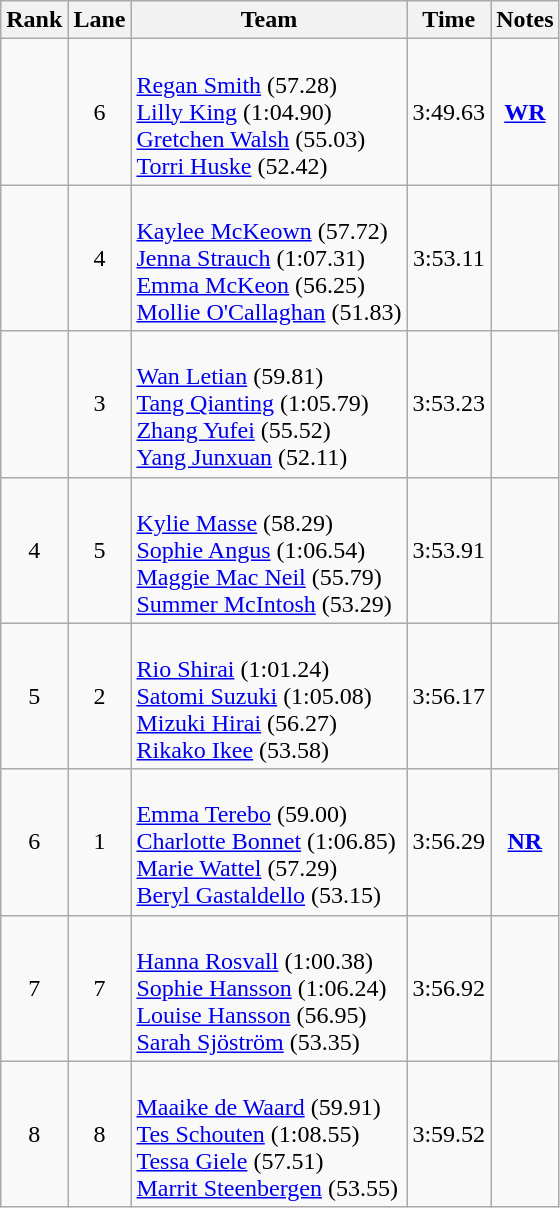<table class="wikitable sortable mw-collapsible" style="text-align:center">
<tr>
<th scope="col">Rank</th>
<th scope="col">Lane</th>
<th scope="col">Team</th>
<th scope="col">Time</th>
<th scope="col">Notes</th>
</tr>
<tr>
<td></td>
<td>6</td>
<td align=left><br><a href='#'>Regan Smith</a> (57.28) <br><a href='#'>Lilly King</a> (1:04.90)<br><a href='#'>Gretchen Walsh</a> (55.03)<br><a href='#'>Torri Huske</a> (52.42)</td>
<td>3:49.63</td>
<td><strong><a href='#'>WR</a></strong></td>
</tr>
<tr>
<td></td>
<td>4</td>
<td align=left> <br><a href='#'>Kaylee McKeown</a> (57.72)<br><a href='#'>Jenna Strauch</a> (1:07.31)<br><a href='#'>Emma McKeon</a> (56.25)<br><a href='#'>Mollie O'Callaghan</a> (51.83)</td>
<td>3:53.11</td>
<td></td>
</tr>
<tr>
<td></td>
<td>3</td>
<td align=left> <br><a href='#'>Wan Letian</a> (59.81)<br><a href='#'>Tang Qianting</a> (1:05.79)<br><a href='#'>Zhang Yufei</a> (55.52)<br><a href='#'>Yang Junxuan</a> (52.11)</td>
<td>3:53.23</td>
<td></td>
</tr>
<tr>
<td>4</td>
<td>5</td>
<td align=left> <br><a href='#'>Kylie Masse</a> (58.29)<br><a href='#'>Sophie Angus</a> (1:06.54)<br><a href='#'>Maggie Mac Neil</a> (55.79)<br><a href='#'>Summer McIntosh</a> (53.29)</td>
<td>3:53.91</td>
<td></td>
</tr>
<tr>
<td>5</td>
<td>2</td>
<td align=left> <br><a href='#'>Rio Shirai</a> (1:01.24)<br><a href='#'>Satomi Suzuki</a> (1:05.08)<br><a href='#'>Mizuki Hirai</a> (56.27)<br><a href='#'>Rikako Ikee</a> (53.58)</td>
<td>3:56.17</td>
<td></td>
</tr>
<tr>
<td>6</td>
<td>1</td>
<td align=left> <br><a href='#'>Emma Terebo</a> (59.00)<br><a href='#'>Charlotte Bonnet</a> (1:06.85)<br><a href='#'>Marie Wattel</a> (57.29)<br><a href='#'>Beryl Gastaldello</a> (53.15)</td>
<td>3:56.29</td>
<td><strong><a href='#'>NR</a></strong></td>
</tr>
<tr>
<td>7</td>
<td>7</td>
<td align=left><br><a href='#'>Hanna Rosvall</a> (1:00.38)<br><a href='#'>Sophie Hansson</a> (1:06.24)<br><a href='#'>Louise Hansson</a> (56.95)<br><a href='#'>Sarah Sjöström</a> (53.35)</td>
<td>3:56.92</td>
<td></td>
</tr>
<tr>
<td>8</td>
<td>8</td>
<td align=left><br><a href='#'>Maaike de Waard</a> (59.91)<br><a href='#'>Tes Schouten</a> (1:08.55)<br><a href='#'>Tessa Giele</a> (57.51)<br><a href='#'>Marrit Steenbergen</a> (53.55)</td>
<td>3:59.52</td>
<td></td>
</tr>
</table>
